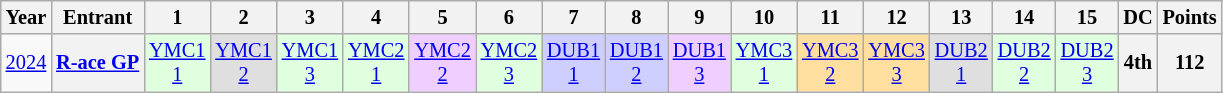<table class="wikitable" style="text-align:center; font-size:85%">
<tr>
<th>Year</th>
<th>Entrant</th>
<th>1</th>
<th>2</th>
<th>3</th>
<th>4</th>
<th>5</th>
<th>6</th>
<th>7</th>
<th>8</th>
<th>9</th>
<th>10</th>
<th>11</th>
<th>12</th>
<th>13</th>
<th>14</th>
<th>15</th>
<th>DC</th>
<th>Points</th>
</tr>
<tr>
<td><a href='#'>2024</a></td>
<th nowrap><a href='#'>R-ace GP</a></th>
<td style="background:#DFFFDF;"><a href='#'>YMC1<br>1</a><br></td>
<td style="background:#DFDFDF;"><a href='#'>YMC1<br>2</a><br></td>
<td style="background:#DFFFDF;"><a href='#'>YMC1<br>3</a><br></td>
<td style="background:#DFFFDF;"><a href='#'>YMC2<br>1</a><br></td>
<td style="background:#EFCFFF;"><a href='#'>YMC2<br>2</a><br></td>
<td style="background:#DFFFDF;"><a href='#'>YMC2<br>3</a><br></td>
<td style="background:#CFCFFF;"><a href='#'>DUB1<br>1</a><br></td>
<td style="background:#CFCFFF;"><a href='#'>DUB1<br>2</a><br></td>
<td style="background:#EFCFFF;"><a href='#'>DUB1<br>3</a><br></td>
<td style="background:#DFFFDF;"><a href='#'>YMC3<br>1</a><br></td>
<td style="background:#ffdf9f;"><a href='#'>YMC3<br>2</a><br></td>
<td style="background:#ffdf9f;"><a href='#'>YMC3<br>3</a><br></td>
<td style="background:#DFDFDF;"><a href='#'>DUB2<br>1</a><br></td>
<td style="background:#DFFFDF;"><a href='#'>DUB2<br>2</a><br></td>
<td style="background:#DFFFDF;"><a href='#'>DUB2<br>3</a><br></td>
<th>4th</th>
<th>112</th>
</tr>
</table>
